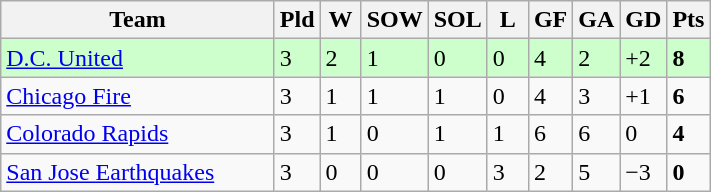<table class="wikitable">
<tr>
<th width="175">Team</th>
<th width="20">Pld</th>
<th width="20">W</th>
<th width="20">SOW</th>
<th width="20">SOL</th>
<th width="20">L</th>
<th width="20">GF</th>
<th width="20">GA</th>
<th width="20">GD</th>
<th width="20">Pts</th>
</tr>
<tr bgcolor=#ccffcc>
<td align=left><a href='#'>D.C. United</a></td>
<td>3</td>
<td>2</td>
<td>1</td>
<td>0</td>
<td>0</td>
<td>4</td>
<td>2</td>
<td>+2</td>
<td><strong>8</strong></td>
</tr>
<tr>
<td align=left><a href='#'>Chicago Fire</a></td>
<td>3</td>
<td>1</td>
<td>1</td>
<td>1</td>
<td>0</td>
<td>4</td>
<td>3</td>
<td>+1</td>
<td><strong>6</strong></td>
</tr>
<tr>
<td align=left><a href='#'>Colorado Rapids</a></td>
<td>3</td>
<td>1</td>
<td>0</td>
<td>1</td>
<td>1</td>
<td>6</td>
<td>6</td>
<td>0</td>
<td><strong>4</strong></td>
</tr>
<tr>
<td align=left><a href='#'>San Jose Earthquakes</a></td>
<td>3</td>
<td>0</td>
<td>0</td>
<td>0</td>
<td>3</td>
<td>2</td>
<td>5</td>
<td>−3</td>
<td><strong>0</strong></td>
</tr>
</table>
